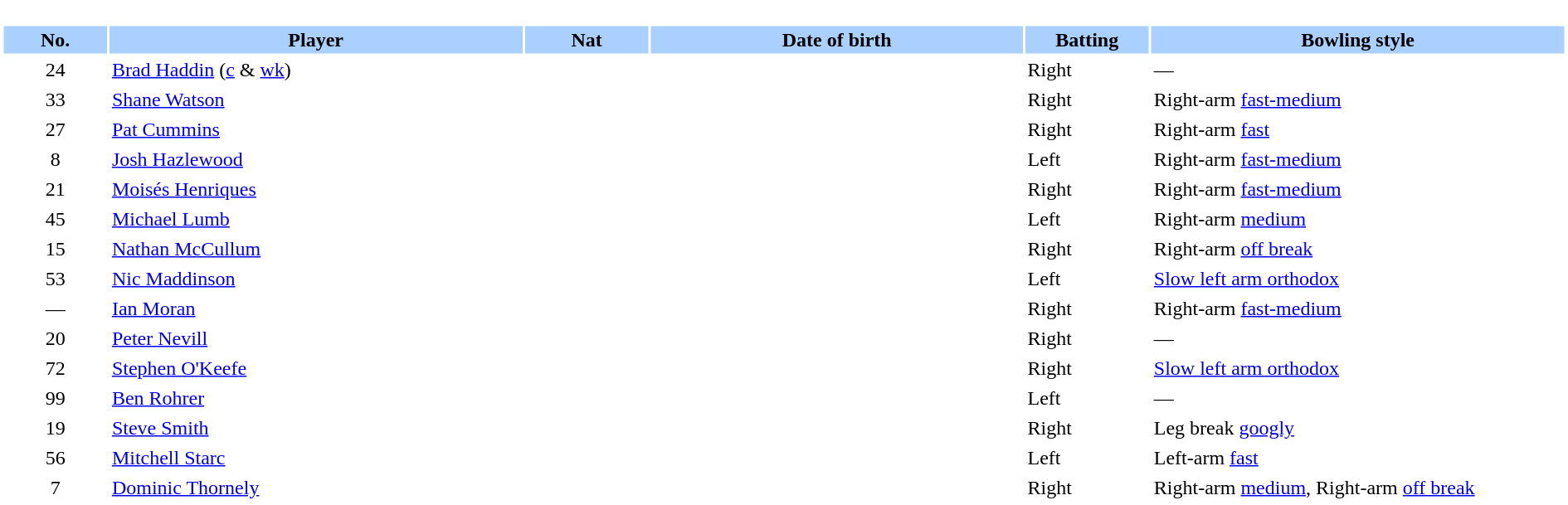<table border="0" style="width:100%;">
<tr>
<td style="vertical-align:top; background:#fff; width:90%;"><br><table border="0" cellspacing="2" cellpadding="2" style="width:100%;">
<tr style="background:#aad0ff;">
<th scope="col" width="5%">No.</th>
<th scope="col" width="20%">Player</th>
<th scope="col" width="6%">Nat</th>
<th scope="col" width="18%">Date of birth</th>
<th scope="col" width="6%">Batting</th>
<th scope="col" width="20%">Bowling style</th>
</tr>
<tr>
<td style="text-align:center">24</td>
<td><a href='#'>Brad Haddin</a> (<a href='#'>c</a> & <a href='#'>wk</a>)</td>
<td style="text-align:center"></td>
<td></td>
<td>Right</td>
<td>—</td>
</tr>
<tr>
<td style="text-align:center">33</td>
<td><a href='#'>Shane Watson</a></td>
<td style="text-align:center"></td>
<td></td>
<td>Right</td>
<td>Right-arm <a href='#'>fast-medium</a></td>
</tr>
<tr>
<td style="text-align:center">27</td>
<td><a href='#'>Pat Cummins</a></td>
<td style="text-align:center"></td>
<td></td>
<td>Right</td>
<td>Right-arm <a href='#'>fast</a></td>
</tr>
<tr>
<td style="text-align:center">8</td>
<td><a href='#'>Josh Hazlewood</a></td>
<td style="text-align:center"></td>
<td></td>
<td>Left</td>
<td>Right-arm <a href='#'>fast-medium</a></td>
</tr>
<tr>
<td style="text-align:center">21</td>
<td><a href='#'>Moisés Henriques</a></td>
<td style="text-align:center"></td>
<td></td>
<td>Right</td>
<td>Right-arm <a href='#'>fast-medium</a></td>
</tr>
<tr>
<td style="text-align:center">45</td>
<td><a href='#'>Michael Lumb</a></td>
<td style="text-align:center"></td>
<td></td>
<td>Left</td>
<td>Right-arm <a href='#'>medium</a></td>
</tr>
<tr>
<td style="text-align:center">15</td>
<td><a href='#'>Nathan McCullum</a></td>
<td style="text-align:center"></td>
<td></td>
<td>Right</td>
<td>Right-arm <a href='#'>off break</a></td>
</tr>
<tr>
<td style="text-align:center">53</td>
<td><a href='#'>Nic Maddinson</a></td>
<td style="text-align:center"></td>
<td></td>
<td>Left</td>
<td><a href='#'>Slow left arm orthodox</a></td>
</tr>
<tr>
<td style="text-align:center">—</td>
<td><a href='#'>Ian Moran</a></td>
<td style="text-align:center"></td>
<td></td>
<td>Right</td>
<td>Right-arm <a href='#'>fast-medium</a></td>
</tr>
<tr>
<td style="text-align:center">20</td>
<td><a href='#'>Peter Nevill</a></td>
<td style="text-align:center"></td>
<td></td>
<td>Right</td>
<td>—</td>
</tr>
<tr>
<td style="text-align:center">72</td>
<td><a href='#'>Stephen O'Keefe</a></td>
<td style="text-align:center"></td>
<td></td>
<td>Right</td>
<td><a href='#'>Slow left arm orthodox</a></td>
</tr>
<tr>
<td style="text-align:center">99</td>
<td><a href='#'>Ben Rohrer</a></td>
<td style="text-align:center"></td>
<td></td>
<td>Left</td>
<td>—</td>
</tr>
<tr>
<td style="text-align:center">19</td>
<td><a href='#'>Steve Smith</a></td>
<td style="text-align:center"></td>
<td></td>
<td>Right</td>
<td>Leg break <a href='#'>googly</a></td>
</tr>
<tr>
<td style="text-align:center">56</td>
<td><a href='#'>Mitchell Starc</a></td>
<td style="text-align:center"></td>
<td></td>
<td>Left</td>
<td>Left-arm <a href='#'>fast</a></td>
</tr>
<tr>
<td style="text-align:center">7</td>
<td><a href='#'>Dominic Thornely</a></td>
<td style="text-align:center"></td>
<td></td>
<td>Right</td>
<td>Right-arm <a href='#'>medium</a>, Right-arm <a href='#'>off break</a></td>
</tr>
</table>
</td>
</tr>
</table>
